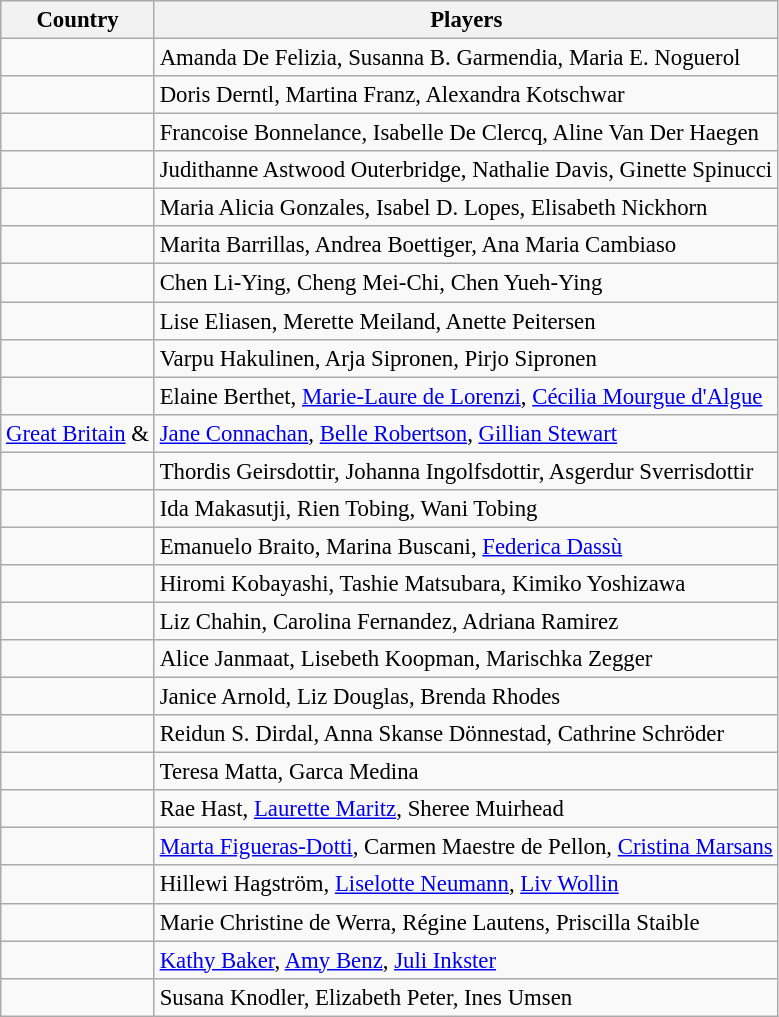<table class="wikitable" style="font-size:95%;">
<tr>
<th>Country</th>
<th>Players</th>
</tr>
<tr>
<td></td>
<td>Amanda De Felizia, Susanna B. Garmendia, Maria E. Noguerol</td>
</tr>
<tr>
<td></td>
<td>Doris Derntl, Martina Franz, Alexandra Kotschwar</td>
</tr>
<tr>
<td></td>
<td>Francoise Bonnelance, Isabelle De Clercq, Aline Van Der Haegen</td>
</tr>
<tr>
<td></td>
<td>Judithanne Astwood Outerbridge, Nathalie Davis, Ginette Spinucci</td>
</tr>
<tr>
<td></td>
<td>Maria Alicia Gonzales, Isabel D. Lopes, Elisabeth Nickhorn</td>
</tr>
<tr>
<td></td>
<td>Marita Barrillas, Andrea Boettiger, Ana Maria Cambiaso</td>
</tr>
<tr>
<td></td>
<td>Chen Li-Ying, Cheng Mei-Chi, Chen Yueh-Ying</td>
</tr>
<tr>
<td></td>
<td>Lise Eliasen, Merette Meiland, Anette Peitersen</td>
</tr>
<tr>
<td></td>
<td>Varpu Hakulinen, Arja Sipronen, Pirjo Sipronen</td>
</tr>
<tr>
<td></td>
<td>Elaine Berthet, <a href='#'>Marie-Laure de Lorenzi</a>, <a href='#'>Cécilia Mourgue d'Algue</a></td>
</tr>
<tr>
<td> <a href='#'>Great Britain</a> &<br></td>
<td><a href='#'>Jane Connachan</a>, <a href='#'>Belle Robertson</a>, <a href='#'>Gillian Stewart</a></td>
</tr>
<tr>
<td></td>
<td>Thordis Geirsdottir, Johanna Ingolfsdottir, Asgerdur Sverrisdottir</td>
</tr>
<tr>
<td></td>
<td>Ida Makasutji, Rien Tobing, Wani Tobing</td>
</tr>
<tr>
<td></td>
<td>Emanuelo Braito, Marina Buscani, <a href='#'>Federica Dassù</a></td>
</tr>
<tr>
<td></td>
<td>Hiromi Kobayashi, Tashie Matsubara, Kimiko Yoshizawa</td>
</tr>
<tr>
<td></td>
<td>Liz Chahin, Carolina Fernandez, Adriana Ramirez</td>
</tr>
<tr>
<td></td>
<td>Alice Janmaat, Lisebeth Koopman, Marischka Zegger</td>
</tr>
<tr>
<td></td>
<td>Janice Arnold, Liz Douglas, Brenda Rhodes</td>
</tr>
<tr>
<td></td>
<td>Reidun S. Dirdal, Anna Skanse Dönnestad, Cathrine Schröder</td>
</tr>
<tr>
<td></td>
<td>Teresa Matta, Garca Medina</td>
</tr>
<tr>
<td></td>
<td>Rae Hast, <a href='#'>Laurette Maritz</a>, Sheree Muirhead</td>
</tr>
<tr>
<td></td>
<td><a href='#'>Marta Figueras-Dotti</a>, Carmen Maestre de Pellon, <a href='#'>Cristina Marsans</a></td>
</tr>
<tr>
<td></td>
<td>Hillewi Hagström, <a href='#'>Liselotte Neumann</a>, <a href='#'>Liv Wollin</a></td>
</tr>
<tr>
<td></td>
<td>Marie Christine de Werra, Régine Lautens, Priscilla Staible</td>
</tr>
<tr>
<td></td>
<td><a href='#'>Kathy Baker</a>, <a href='#'>Amy Benz</a>, <a href='#'>Juli Inkster</a></td>
</tr>
<tr>
<td></td>
<td>Susana Knodler, Elizabeth Peter, Ines Umsen</td>
</tr>
</table>
